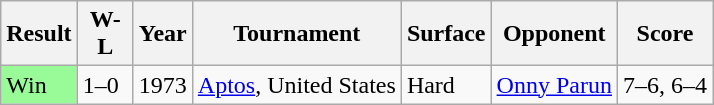<table class="sortable wikitable">
<tr>
<th>Result</th>
<th style="width:30px" class="unsortable">W-L</th>
<th>Year</th>
<th>Tournament</th>
<th>Surface</th>
<th>Opponent</th>
<th class="unsortable">Score</th>
</tr>
<tr>
<td style="background:#98fb98;">Win</td>
<td>1–0</td>
<td>1973</td>
<td><a href='#'>Aptos</a>, United States</td>
<td>Hard</td>
<td> <a href='#'>Onny Parun</a></td>
<td>7–6, 6–4</td>
</tr>
</table>
